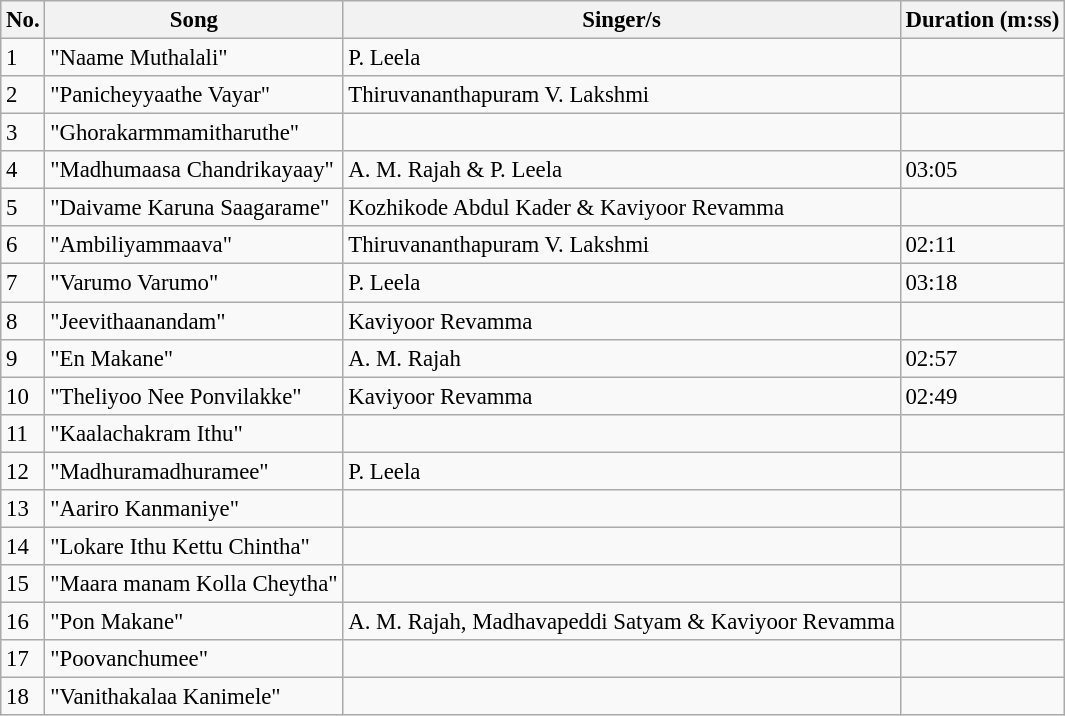<table class="wikitable" style="font-size:95%;">
<tr>
<th>No.</th>
<th>Song</th>
<th>Singer/s</th>
<th>Duration (m:ss)</th>
</tr>
<tr>
<td>1</td>
<td>"Naame Muthalali"</td>
<td>P. Leela</td>
<td></td>
</tr>
<tr>
<td>2</td>
<td>"Panicheyyaathe Vayar"</td>
<td>Thiruvananthapuram V. Lakshmi</td>
<td></td>
</tr>
<tr>
<td>3</td>
<td>"Ghorakarmmamitharuthe"</td>
<td></td>
<td></td>
</tr>
<tr>
<td>4</td>
<td>"Madhumaasa Chandrikayaay"</td>
<td>A. M. Rajah & P. Leela</td>
<td>03:05</td>
</tr>
<tr>
<td>5</td>
<td>"Daivame Karuna Saagarame"</td>
<td>Kozhikode Abdul Kader & Kaviyoor Revamma</td>
<td></td>
</tr>
<tr>
<td>6</td>
<td>"Ambiliyammaava"</td>
<td>Thiruvananthapuram V. Lakshmi</td>
<td>02:11</td>
</tr>
<tr>
<td>7</td>
<td>"Varumo Varumo"</td>
<td>P. Leela</td>
<td>03:18</td>
</tr>
<tr>
<td>8</td>
<td>"Jeevithaanandam"</td>
<td>Kaviyoor Revamma</td>
<td></td>
</tr>
<tr>
<td>9</td>
<td>"En Makane"</td>
<td>A. M. Rajah</td>
<td>02:57</td>
</tr>
<tr>
<td>10</td>
<td>"Theliyoo Nee Ponvilakke"</td>
<td>Kaviyoor Revamma</td>
<td>02:49</td>
</tr>
<tr>
<td>11</td>
<td>"Kaalachakram Ithu"</td>
<td></td>
<td></td>
</tr>
<tr>
<td>12</td>
<td>"Madhuramadhuramee"</td>
<td>P. Leela</td>
<td></td>
</tr>
<tr>
<td>13</td>
<td>"Aariro Kanmaniye"</td>
<td></td>
<td></td>
</tr>
<tr>
<td>14</td>
<td>"Lokare Ithu Kettu Chintha"</td>
<td></td>
<td></td>
</tr>
<tr>
<td>15</td>
<td>"Maara manam Kolla Cheytha"</td>
<td></td>
<td></td>
</tr>
<tr>
<td>16</td>
<td>"Pon Makane"</td>
<td>A. M. Rajah, Madhavapeddi Satyam & Kaviyoor Revamma</td>
<td></td>
</tr>
<tr>
<td>17</td>
<td>"Poovanchumee"</td>
<td></td>
<td></td>
</tr>
<tr>
<td>18</td>
<td>"Vanithakalaa Kanimele"</td>
<td></td>
<td></td>
</tr>
</table>
